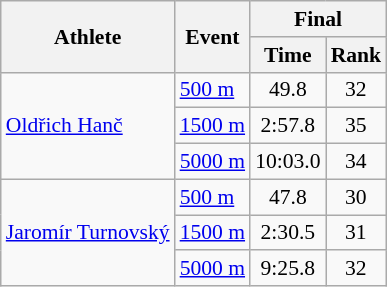<table class="wikitable" style="font-size:90%">
<tr>
<th rowspan="2">Athlete</th>
<th rowspan="2">Event</th>
<th colspan="2">Final</th>
</tr>
<tr>
<th>Time</th>
<th>Rank</th>
</tr>
<tr align="center">
<td align="left" rowspan=3><a href='#'>Oldřich Hanč</a></td>
<td align="left"><a href='#'>500 m</a></td>
<td>49.8</td>
<td>32</td>
</tr>
<tr align="center">
<td align="left"><a href='#'>1500 m</a></td>
<td>2:57.8</td>
<td>35</td>
</tr>
<tr align="center">
<td align="left"><a href='#'>5000 m</a></td>
<td>10:03.0</td>
<td>34</td>
</tr>
<tr align="center">
<td align="left" rowspan=3><a href='#'>Jaromír Turnovský</a></td>
<td align="left"><a href='#'>500 m</a></td>
<td>47.8</td>
<td>30</td>
</tr>
<tr align="center">
<td align="left"><a href='#'>1500 m</a></td>
<td>2:30.5</td>
<td>31</td>
</tr>
<tr align="center">
<td align="left"><a href='#'>5000 m</a></td>
<td>9:25.8</td>
<td>32</td>
</tr>
</table>
